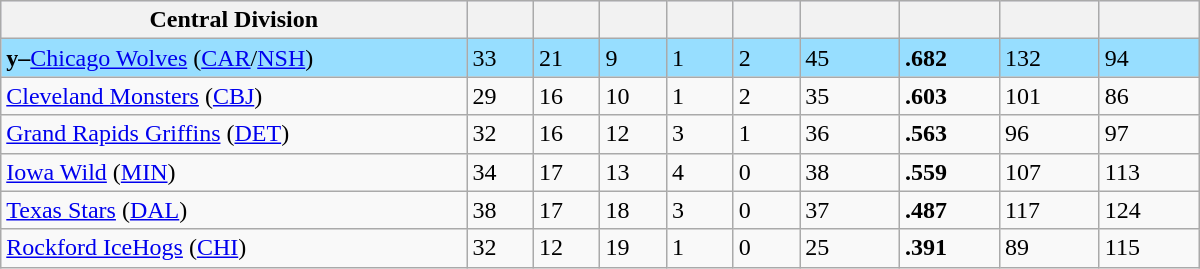<table class="wikitable" style="width:50em">
<tr bgcolor="#DDDDFF">
<th width="35%">Central Division</th>
<th width="5%"></th>
<th width="5%"></th>
<th width="5%"></th>
<th width="5%"></th>
<th width="5%"></th>
<th width="7.5%"></th>
<th width="7.5%"></th>
<th width="7.5%"></th>
<th width="7.5%"></th>
</tr>
<tr bgcolor=#97DEFF>
<td><strong>y–</strong><a href='#'>Chicago Wolves</a> (<a href='#'>CAR</a>/<a href='#'>NSH</a>)</td>
<td>33</td>
<td>21</td>
<td>9</td>
<td>1</td>
<td>2</td>
<td>45</td>
<td><strong>.682</strong></td>
<td>132</td>
<td>94</td>
</tr>
<tr>
<td><a href='#'>Cleveland Monsters</a> (<a href='#'>CBJ</a>)</td>
<td>29</td>
<td>16</td>
<td>10</td>
<td>1</td>
<td>2</td>
<td>35</td>
<td><strong>.603</strong></td>
<td>101</td>
<td>86</td>
</tr>
<tr>
<td><a href='#'>Grand Rapids Griffins</a> (<a href='#'>DET</a>)</td>
<td>32</td>
<td>16</td>
<td>12</td>
<td>3</td>
<td>1</td>
<td>36</td>
<td><strong>.563</strong></td>
<td>96</td>
<td>97</td>
</tr>
<tr>
<td><a href='#'>Iowa Wild</a> (<a href='#'>MIN</a>)</td>
<td>34</td>
<td>17</td>
<td>13</td>
<td>4</td>
<td>0</td>
<td>38</td>
<td><strong>.559</strong></td>
<td>107</td>
<td>113</td>
</tr>
<tr>
<td><a href='#'>Texas Stars</a> (<a href='#'>DAL</a>)</td>
<td>38</td>
<td>17</td>
<td>18</td>
<td>3</td>
<td>0</td>
<td>37</td>
<td><strong>.487</strong></td>
<td>117</td>
<td>124</td>
</tr>
<tr>
<td><a href='#'>Rockford IceHogs</a> (<a href='#'>CHI</a>)</td>
<td>32</td>
<td>12</td>
<td>19</td>
<td>1</td>
<td>0</td>
<td>25</td>
<td><strong>.391</strong></td>
<td>89</td>
<td>115</td>
</tr>
</table>
